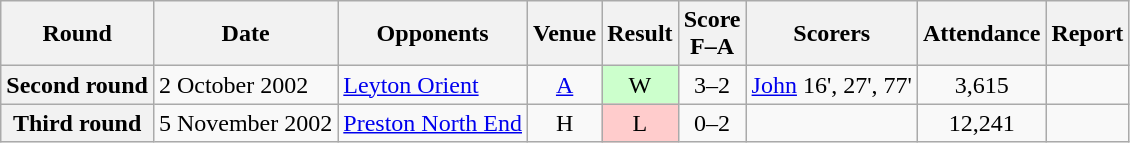<table class="wikitable plainrowheaders" style="text-align:center">
<tr>
<th scope="col">Round</th>
<th scope="col">Date</th>
<th scope="col">Opponents</th>
<th scope="col">Venue</th>
<th scope="col">Result</th>
<th scope="col">Score<br>F–A</th>
<th scope="col">Scorers</th>
<th scope="col">Attendance</th>
<th scope="col">Report</th>
</tr>
<tr>
<th scope="row">Second round</th>
<td align="left">2 October 2002</td>
<td align="left"><a href='#'>Leyton Orient</a></td>
<td><a href='#'>A</a></td>
<td style="background:#cfc">W</td>
<td>3–2</td>
<td align="left"><a href='#'>John</a> 16', 27', 77'</td>
<td>3,615</td>
<td></td>
</tr>
<tr>
<th scope="row">Third round</th>
<td align="left">5 November 2002</td>
<td align="left"><a href='#'>Preston North End</a></td>
<td>H</td>
<td style="background:#fcc">L</td>
<td>0–2</td>
<td></td>
<td>12,241</td>
<td></td>
</tr>
</table>
